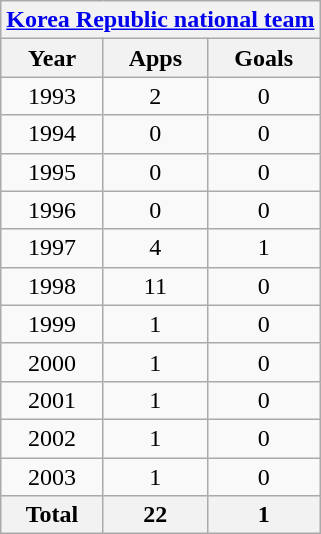<table class="wikitable" style="text-align:center">
<tr>
<th colspan=3><a href='#'>Korea Republic national team</a></th>
</tr>
<tr>
<th>Year</th>
<th>Apps</th>
<th>Goals</th>
</tr>
<tr>
<td>1993</td>
<td>2</td>
<td>0</td>
</tr>
<tr>
<td>1994</td>
<td>0</td>
<td>0</td>
</tr>
<tr>
<td>1995</td>
<td>0</td>
<td>0</td>
</tr>
<tr>
<td>1996</td>
<td>0</td>
<td>0</td>
</tr>
<tr>
<td>1997</td>
<td>4</td>
<td>1</td>
</tr>
<tr>
<td>1998</td>
<td>11</td>
<td>0</td>
</tr>
<tr>
<td>1999</td>
<td>1</td>
<td>0</td>
</tr>
<tr>
<td>2000</td>
<td>1</td>
<td>0</td>
</tr>
<tr>
<td>2001</td>
<td>1</td>
<td>0</td>
</tr>
<tr>
<td>2002</td>
<td>1</td>
<td>0</td>
</tr>
<tr>
<td>2003</td>
<td>1</td>
<td>0</td>
</tr>
<tr>
<th>Total</th>
<th>22</th>
<th>1</th>
</tr>
</table>
